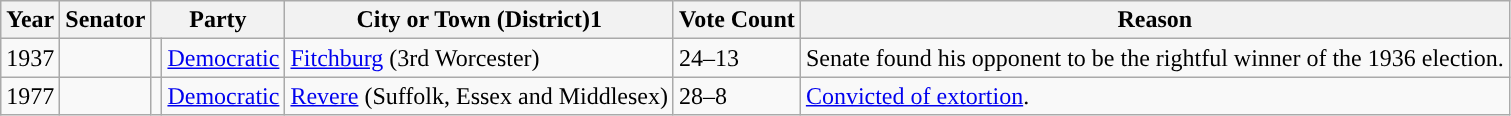<table class="wikitable sortable">
<tr>
<th>Year</th>
<th>Senator</th>
<th colspan=2>Party</th>
<th>City or Town (District)1</th>
<th>Vote Count</th>
<th class=unsortable>Reason</th>
</tr>
<tr>
<td>1937</td>
<td></td>
<td style="background-color:"></td>
<td><a href='#'>Democratic</a></td>
<td><a href='#'>Fitchburg</a> (3rd Worcester)</td>
<td>24–13</td>
<td>Senate found his opponent to be the rightful winner of the 1936 election.</td>
</tr>
<tr>
<td>1977</td>
<td></td>
<td style="background-color:"></td>
<td><a href='#'>Democratic</a></td>
<td><a href='#'>Revere</a> (Suffolk, Essex and Middlesex)</td>
<td>28–8</td>
<td><a href='#'>Convicted of extortion</a>.</td>
</tr>
</table>
